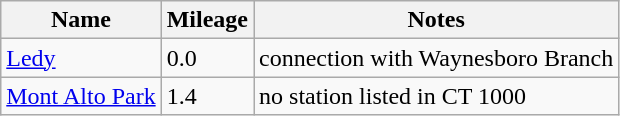<table class="wikitable">
<tr>
<th>Name</th>
<th>Mileage</th>
<th>Notes</th>
</tr>
<tr>
<td><a href='#'>Ledy</a></td>
<td>0.0</td>
<td>connection with Waynesboro Branch</td>
</tr>
<tr>
<td><a href='#'>Mont Alto Park</a></td>
<td>1.4</td>
<td>no station listed in CT 1000</td>
</tr>
</table>
